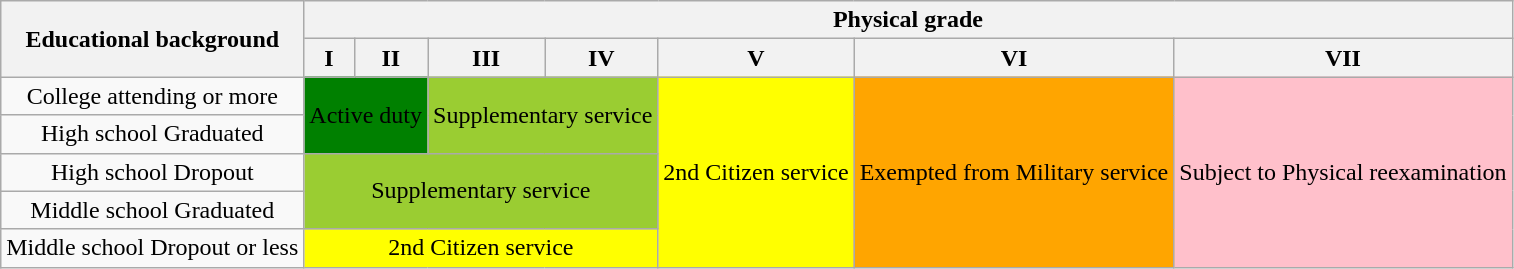<table class="wikitable">
<tr>
<th rowspan="2">Educational background</th>
<th colspan="7">Physical grade</th>
</tr>
<tr>
<th>I</th>
<th>II</th>
<th>III</th>
<th>IV</th>
<th>V</th>
<th>VI</th>
<th>VII</th>
</tr>
<tr>
<td div style="text-align:center">College attending or more</td>
<td colspan="2" rowspan="2" div style="background:green; text-align:center;">Active duty</td>
<td colspan="2" rowspan="2" div style="background:yellowgreen; text-align:center;">Supplementary service</td>
<td style="text-align:center; background:yellow;" rowspan="5" div>2nd Citizen service</td>
<td rowspan="5" div style="background:orange; text-align:center;">Exempted from Military service</td>
<td rowspan="5" div style="background:pink; text-align:center;">Subject to Physical reexamination</td>
</tr>
<tr>
<td div style="text-align:center">High school Graduated</td>
</tr>
<tr>
<td div style="text-align:center">High school Dropout</td>
<td colspan="4" rowspan="2" div style="background:yellowgreen; text-align:center;">Supplementary service</td>
</tr>
<tr>
<td div style="text-align:center">Middle school Graduated</td>
</tr>
<tr>
<td div style="text-align:center">Middle school Dropout or less</td>
<td style="text-align:center; background:yellow;" colspan="4" div>2nd Citizen service</td>
</tr>
</table>
